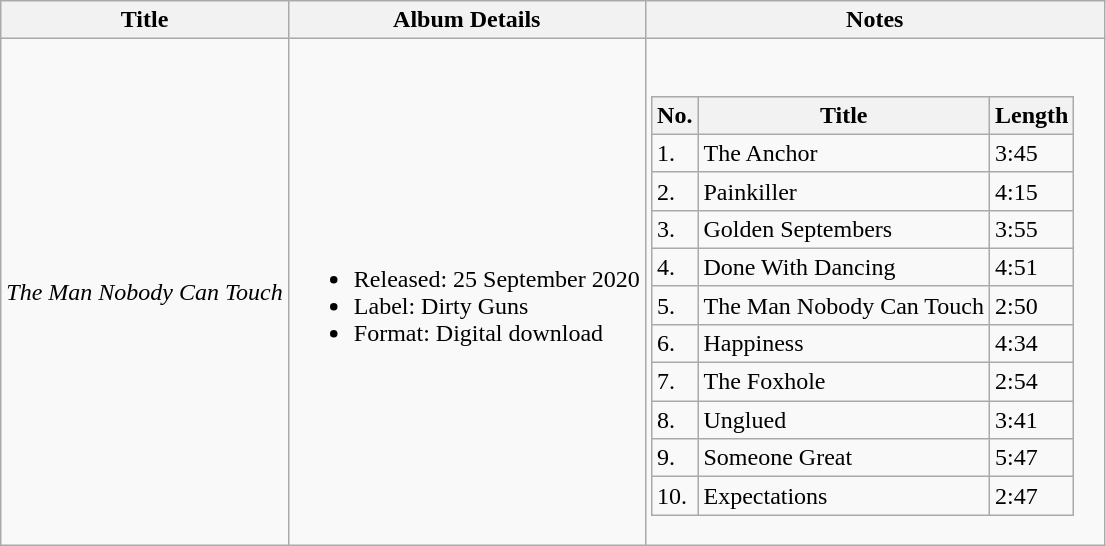<table class="wikitable">
<tr>
<th>Title</th>
<th>Album Details</th>
<th>Notes</th>
</tr>
<tr>
<td><em>The Man Nobody Can Touch</em></td>
<td><br><ul><li>Released: 25 September 2020</li><li>Label: Dirty Guns</li><li>Format: Digital download</li></ul></td>
<td><br><table class="wikitable mw-collapsible">
<tr>
<th>No.</th>
<th>Title</th>
<th>Length</th>
</tr>
<tr>
<td>1.</td>
<td>The Anchor</td>
<td>3:45</td>
</tr>
<tr>
<td>2.</td>
<td>Painkiller</td>
<td>4:15</td>
</tr>
<tr>
<td>3.</td>
<td>Golden Septembers</td>
<td>3:55</td>
</tr>
<tr>
<td>4.</td>
<td>Done With Dancing</td>
<td>4:51</td>
</tr>
<tr>
<td>5.</td>
<td>The Man Nobody Can Touch</td>
<td>2:50</td>
</tr>
<tr>
<td>6.</td>
<td>Happiness</td>
<td>4:34</td>
</tr>
<tr>
<td>7.</td>
<td>The Foxhole</td>
<td>2:54</td>
</tr>
<tr>
<td>8.</td>
<td>Unglued</td>
<td>3:41</td>
</tr>
<tr>
<td>9.</td>
<td>Someone Great</td>
<td>5:47</td>
</tr>
<tr>
<td>10.</td>
<td>Expectations</td>
<td>2:47</td>
</tr>
</table>
</td>
</tr>
</table>
